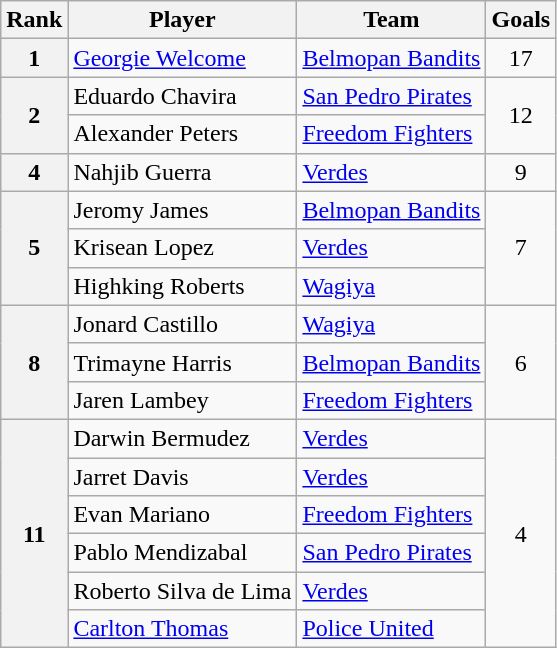<table class="wikitable" style="text-align:center">
<tr>
<th>Rank</th>
<th>Player</th>
<th>Team</th>
<th>Goals</th>
</tr>
<tr>
<th rowspan="1">1</th>
<td align="left"> <a href='#'>Georgie Welcome</a></td>
<td align="left"><a href='#'>Belmopan Bandits</a></td>
<td rowspan="1">17</td>
</tr>
<tr>
<th rowspan="2">2</th>
<td align="left"> Eduardo Chavira</td>
<td align="left"><a href='#'>San Pedro Pirates</a></td>
<td rowspan="2">12</td>
</tr>
<tr>
<td align="left"> Alexander Peters</td>
<td align="left"><a href='#'>Freedom Fighters</a></td>
</tr>
<tr>
<th rowspan="1">4</th>
<td align="left"> Nahjib Guerra</td>
<td align="left"><a href='#'>Verdes</a></td>
<td rowspan="1">9</td>
</tr>
<tr>
<th rowspan="3">5</th>
<td align="left"> Jeromy James</td>
<td align="left"><a href='#'>Belmopan Bandits</a></td>
<td rowspan="3">7</td>
</tr>
<tr>
<td align="left"> Krisean Lopez</td>
<td align="left"><a href='#'>Verdes</a></td>
</tr>
<tr>
<td align="left"> Highking Roberts</td>
<td align="left"><a href='#'>Wagiya</a></td>
</tr>
<tr>
<th rowspan="3">8</th>
<td align="left"> Jonard Castillo</td>
<td align="left"><a href='#'>Wagiya</a></td>
<td rowspan="3">6</td>
</tr>
<tr>
<td align="left"> Trimayne Harris</td>
<td align="left"><a href='#'>Belmopan Bandits</a></td>
</tr>
<tr>
<td align="left"> Jaren Lambey</td>
<td align="left"><a href='#'>Freedom Fighters</a></td>
</tr>
<tr>
<th rowspan="6">11</th>
<td align="left"> Darwin Bermudez</td>
<td align="left"><a href='#'>Verdes</a></td>
<td rowspan="6">4</td>
</tr>
<tr>
<td align="left"> Jarret Davis</td>
<td align="left"><a href='#'>Verdes</a></td>
</tr>
<tr>
<td align="left"> Evan Mariano</td>
<td align="left"><a href='#'>Freedom Fighters</a></td>
</tr>
<tr>
<td align="left"> Pablo Mendizabal</td>
<td align="left"><a href='#'>San Pedro Pirates</a></td>
</tr>
<tr>
<td align="left"> Roberto Silva de Lima</td>
<td align="left"><a href='#'>Verdes</a></td>
</tr>
<tr>
<td align="left"> <a href='#'>Carlton Thomas</a></td>
<td align="left"><a href='#'>Police United</a></td>
</tr>
</table>
